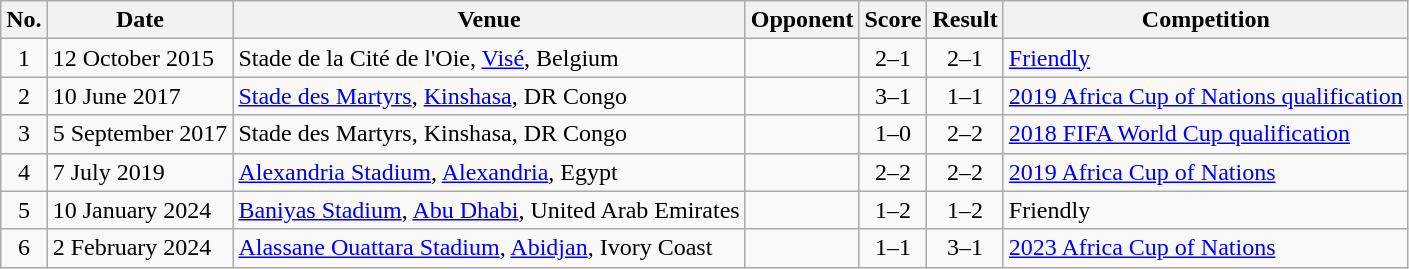<table class="wikitable sortable">
<tr>
<th scope="col">No.</th>
<th scope="col">Date</th>
<th scope="col">Venue</th>
<th scope="col">Opponent</th>
<th scope="col">Score</th>
<th scope="col">Result</th>
<th scope="col">Competition</th>
</tr>
<tr>
<td align="center">1</td>
<td>12 October 2015</td>
<td>Stade de la Cité de l'Oie, <a href='#'>Visé</a>, Belgium</td>
<td></td>
<td align="center">2–1</td>
<td align="center">2–1</td>
<td><a href='#'>Friendly</a></td>
</tr>
<tr>
<td align="center">2</td>
<td>10 June 2017</td>
<td><a href='#'>Stade des Martyrs</a>, <a href='#'>Kinshasa</a>, DR Congo</td>
<td></td>
<td align="center">3–1</td>
<td align="center">1–1</td>
<td><a href='#'>2019 Africa Cup of Nations qualification</a></td>
</tr>
<tr>
<td align="center">3</td>
<td>5 September 2017</td>
<td>Stade des Martyrs, Kinshasa, DR Congo</td>
<td></td>
<td align="center">1–0</td>
<td align="center">2–2</td>
<td><a href='#'>2018 FIFA World Cup qualification</a></td>
</tr>
<tr>
<td align="center">4</td>
<td>7 July 2019</td>
<td><a href='#'>Alexandria Stadium</a>, <a href='#'>Alexandria</a>, Egypt</td>
<td></td>
<td align="center">2–2</td>
<td align="center">2–2<br></td>
<td><a href='#'>2019 Africa Cup of Nations</a></td>
</tr>
<tr>
<td align="center">5</td>
<td>10 January 2024</td>
<td><a href='#'>Baniyas Stadium</a>, <a href='#'>Abu Dhabi</a>, United Arab Emirates</td>
<td></td>
<td align="center">1–2</td>
<td align="center">1–2</td>
<td>Friendly</td>
</tr>
<tr>
<td align="center">6</td>
<td>2 February 2024</td>
<td><a href='#'>Alassane Ouattara Stadium</a>, <a href='#'>Abidjan</a>, Ivory Coast</td>
<td></td>
<td align="center">1–1</td>
<td align="center">3–1</td>
<td><a href='#'>2023 Africa Cup of Nations</a></td>
</tr>
</table>
